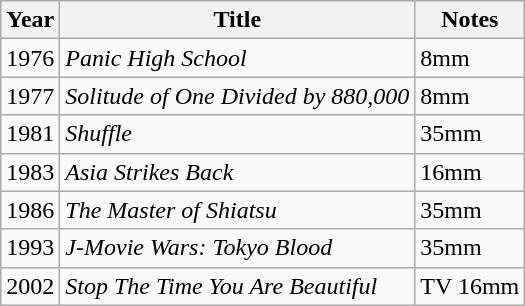<table class="wikitable">
<tr>
<th>Year</th>
<th>Title</th>
<th>Notes</th>
</tr>
<tr>
<td>1976</td>
<td><em>Panic High School</em></td>
<td>8mm</td>
</tr>
<tr>
<td>1977</td>
<td><em>Solitude of One Divided by 880,000</em></td>
<td>8mm</td>
</tr>
<tr>
<td>1981</td>
<td><em>Shuffle</em></td>
<td>35mm</td>
</tr>
<tr>
<td>1983</td>
<td><em>Asia Strikes Back</em></td>
<td>16mm</td>
</tr>
<tr>
<td>1986</td>
<td><em>The Master of Shiatsu</em></td>
<td>35mm</td>
</tr>
<tr>
<td>1993</td>
<td><em>J-Movie Wars: Tokyo Blood</em></td>
<td>35mm</td>
</tr>
<tr>
<td>2002</td>
<td><em>Stop The Time You Are Beautiful</em></td>
<td>TV 16mm</td>
</tr>
</table>
